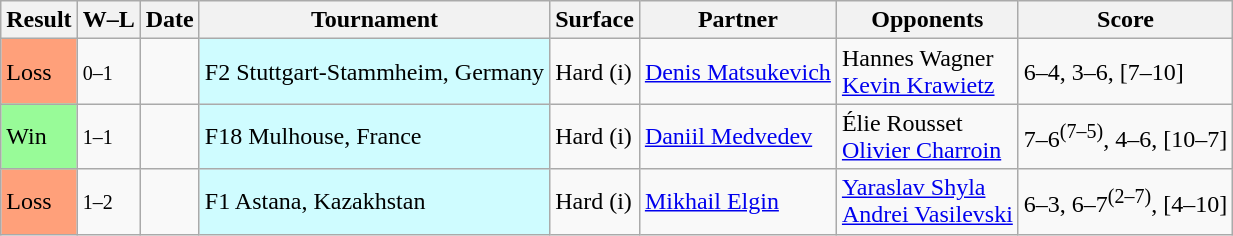<table class="sortable wikitable">
<tr>
<th>Result</th>
<th class="unsortable">W–L</th>
<th>Date</th>
<th>Tournament</th>
<th>Surface</th>
<th>Partner</th>
<th>Opponents</th>
<th class="unsortable">Score</th>
</tr>
<tr>
<td bgcolor=FFA07A>Loss</td>
<td><small>0–1</small></td>
<td></td>
<td bgcolor=cffcff>F2 Stuttgart-Stammheim, Germany</td>
<td>Hard (i)</td>
<td> <a href='#'>Denis Matsukevich</a></td>
<td> Hannes Wagner<br> <a href='#'>Kevin Krawietz</a></td>
<td>6–4, 3–6, [7–10]</td>
</tr>
<tr>
<td bgcolor=98FB98>Win</td>
<td><small>1–1</small></td>
<td></td>
<td bgcolor=cffcff>F18 Mulhouse, France</td>
<td>Hard (i)</td>
<td> <a href='#'>Daniil Medvedev</a></td>
<td> Élie Rousset<br> <a href='#'>Olivier Charroin</a></td>
<td>7–6<sup>(7–5)</sup>, 4–6, [10–7]</td>
</tr>
<tr>
<td bgcolor=FFA07A>Loss</td>
<td><small>1–2</small></td>
<td></td>
<td bgcolor=cffcff>F1 Astana, Kazakhstan</td>
<td>Hard (i)</td>
<td> <a href='#'>Mikhail Elgin</a></td>
<td> <a href='#'>Yaraslav Shyla</a><br> <a href='#'>Andrei Vasilevski</a></td>
<td>6–3, 6–7<sup>(2–7)</sup>, [4–10]</td>
</tr>
</table>
